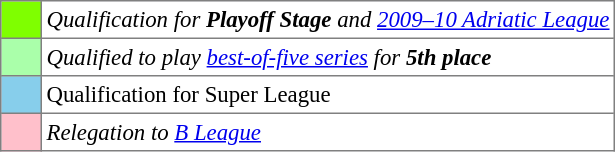<table bgcolor="#f7f8ff" cellpadding="3" cellspacing="0" border="1" style="font-size: 95%; border: gray solid 1px; border-collapse: collapse;text-align:center;">
<tr>
<td style="background: #7fff00;" width="20"></td>
<td bgcolor="#ffffff" align="left"><em>Qualification for <strong>Playoff Stage</strong> and <a href='#'>2009–10 Adriatic League</a></em></td>
</tr>
<tr>
<td style="background: #aaffaa;" width="20"></td>
<td bgcolor="#ffffff" align="left"><em>Qualified to play <a href='#'>best-of-five series</a> for <strong>5th place<strong><em></td>
</tr>
<tr>
<td style="background: #87ceeb;" width="20"></td>
<td bgcolor="#ffffff" align="left"></em>Qualification for </strong>Super League</em></strong></td>
</tr>
<tr>
<td style="background: #ffc0cb" width="20"></td>
<td bgcolor="#ffffff" align="left"><em>Relegation to <a href='#'>B League</a></em></td>
</tr>
</table>
